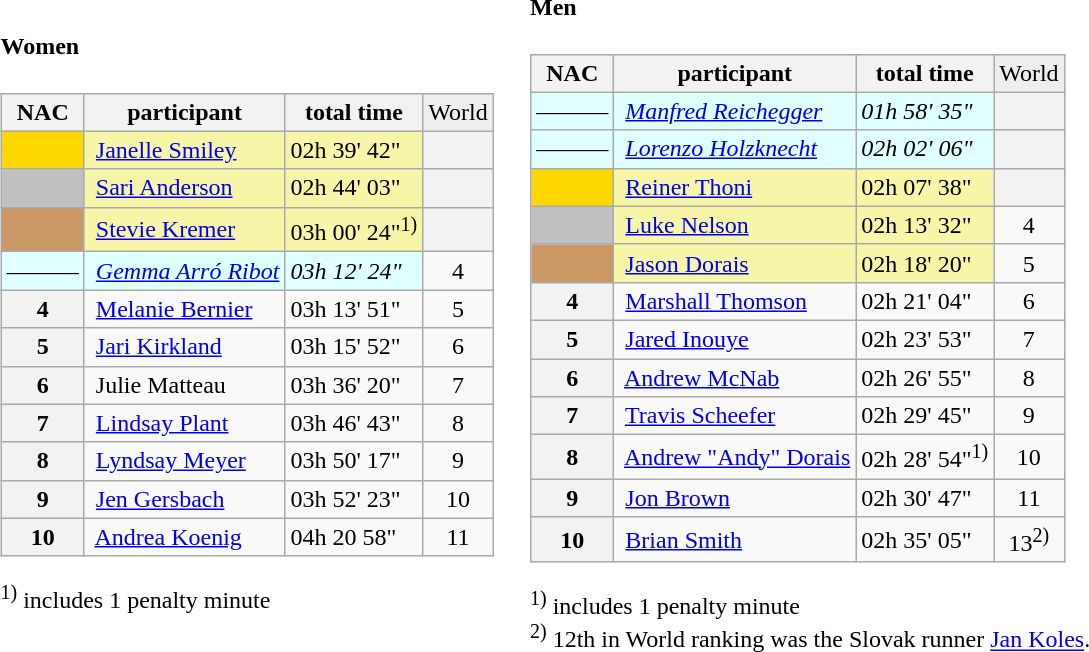<table>
<tr>
<td><br><h4>Women</h4><table class="wikitable">
<tr>
<th>NAC</th>
<th>participant</th>
<th>total time</th>
<td bgcolor="#EEEEEE">World</td>
</tr>
<tr>
<td bgcolor="gold" align="center"></td>
<td bgcolor="#F7F6A8"> <a href='#'>Janelle Smiley</a></td>
<td bgcolor="#F7F6A8">02h 39' 42"</td>
<th bgcolor="gold"></th>
</tr>
<tr>
<td bgcolor="silver" align="center"></td>
<td bgcolor="#F7F6A8"> <a href='#'>Sari Anderson</a></td>
<td bgcolor="#F7F6A8">02h 44' 03"</td>
<th bgcolor="silver"></th>
</tr>
<tr>
<td bgcolor="#cc9966" align="center"></td>
<td bgcolor="#F7F6A8"> <a href='#'>Stevie Kremer</a></td>
<td bgcolor="#F7F6A8">03h 00' 24"<sup>1)</sup></td>
<th bgcolor="#cc9966"></th>
</tr>
<tr>
<td bgcolor="#E0FFFF" align="center">––––––</td>
<td bgcolor="#E0FFFF"> <em><a href='#'>Gemma Arró Ribot</a></em></td>
<td bgcolor="#E0FFFF"><em>03h 12' 24"</em></td>
<td align="center">4</td>
</tr>
<tr>
<th>4</th>
<td> <a href='#'>Melanie Bernier</a></td>
<td>03h 13' 51"</td>
<td align="center">5</td>
</tr>
<tr>
<th>5</th>
<td> <a href='#'>Jari Kirkland</a></td>
<td>03h 15' 52"</td>
<td align="center">6</td>
</tr>
<tr>
<th>6</th>
<td> Julie Matteau</td>
<td>03h 36' 20"</td>
<td align="center">7</td>
</tr>
<tr>
<th>7</th>
<td> <a href='#'>Lindsay Plant</a></td>
<td>03h 46' 43"</td>
<td align="center">8</td>
</tr>
<tr>
<th>8</th>
<td> <a href='#'>Lyndsay Meyer</a></td>
<td>03h 50' 17"</td>
<td align="center">9</td>
</tr>
<tr>
<th>9</th>
<td> <a href='#'>Jen Gersbach</a></td>
<td>03h 52' 23"</td>
<td align="center">10</td>
</tr>
<tr>
<th>10</th>
<td> <a href='#'>Andrea Koenig</a></td>
<td>04h 20 58"</td>
<td align="center">11</td>
</tr>
</table>
<sup>1)</sup> includes 1 penalty minute</td>
<td></td>
<td><br><h4>Men</h4><table class="wikitable">
<tr>
<th>NAC</th>
<th>participant</th>
<th>total time</th>
<td bgcolor="#EEEEEE">World</td>
</tr>
<tr>
<td bgcolor="#E0FFFF" align="center">––––––</td>
<td bgcolor="#E0FFFF"> <em><a href='#'>Manfred Reichegger</a></em></td>
<td bgcolor="#E0FFFF"><em>01h 58' 35"</em></td>
<th bgcolor="gold"></th>
</tr>
<tr>
<td bgcolor="#E0FFFF" align="center">––––––</td>
<td bgcolor="#E0FFFF"> <em><a href='#'>Lorenzo Holzknecht</a></em></td>
<td bgcolor="#E0FFFF"><em>02h 02' 06"</em></td>
<th bgcolor="silver"></th>
</tr>
<tr>
<td bgcolor="gold" align="center"></td>
<td bgcolor="#F7F6A8"> <a href='#'>Reiner Thoni</a></td>
<td bgcolor="#F7F6A8">02h 07' 38"</td>
<th bgcolor="#cc9966"></th>
</tr>
<tr>
<td bgcolor="silver" align="center"></td>
<td bgcolor="#F7F6A8"> <a href='#'>Luke Nelson</a></td>
<td bgcolor="#F7F6A8">02h 13' 32"</td>
<td align="center">4</td>
</tr>
<tr>
<td bgcolor="#cc9966" align="center"></td>
<td bgcolor="#F7F6A8"> <a href='#'>Jason Dorais</a></td>
<td bgcolor="#F7F6A8">02h 18' 20"</td>
<td align="center">5</td>
</tr>
<tr>
<th>4</th>
<td> <a href='#'>Marshall Thomson</a></td>
<td>02h 21' 04"</td>
<td align="center">6</td>
</tr>
<tr>
<th>5</th>
<td> <a href='#'>Jared Inouye</a></td>
<td>02h 23' 53"</td>
<td align="center">7</td>
</tr>
<tr>
<th>6</th>
<td> <a href='#'>Andrew McNab</a></td>
<td>02h 26' 55"</td>
<td align="center">8</td>
</tr>
<tr>
<th>7</th>
<td> <a href='#'>Travis Scheefer</a></td>
<td>02h 29' 45"</td>
<td align="center">9</td>
</tr>
<tr>
<th>8</th>
<td> <a href='#'>Andrew "Andy" Dorais</a></td>
<td>02h 28' 54"<sup>1)</sup></td>
<td align="center">10</td>
</tr>
<tr>
<th>9</th>
<td> <a href='#'>Jon Brown</a></td>
<td>02h 30' 47"</td>
<td align="center">11</td>
</tr>
<tr>
<th>10</th>
<td> <a href='#'>Brian Smith</a></td>
<td>02h 35' 05"</td>
<td align="center">13<sup>2)</sup></td>
</tr>
</table>
<sup>1)</sup> includes 1 penalty minute<br>
<sup>2)</sup> 12th in World ranking was the Slovak runner <a href='#'>Jan Koles</a>.</td>
</tr>
</table>
